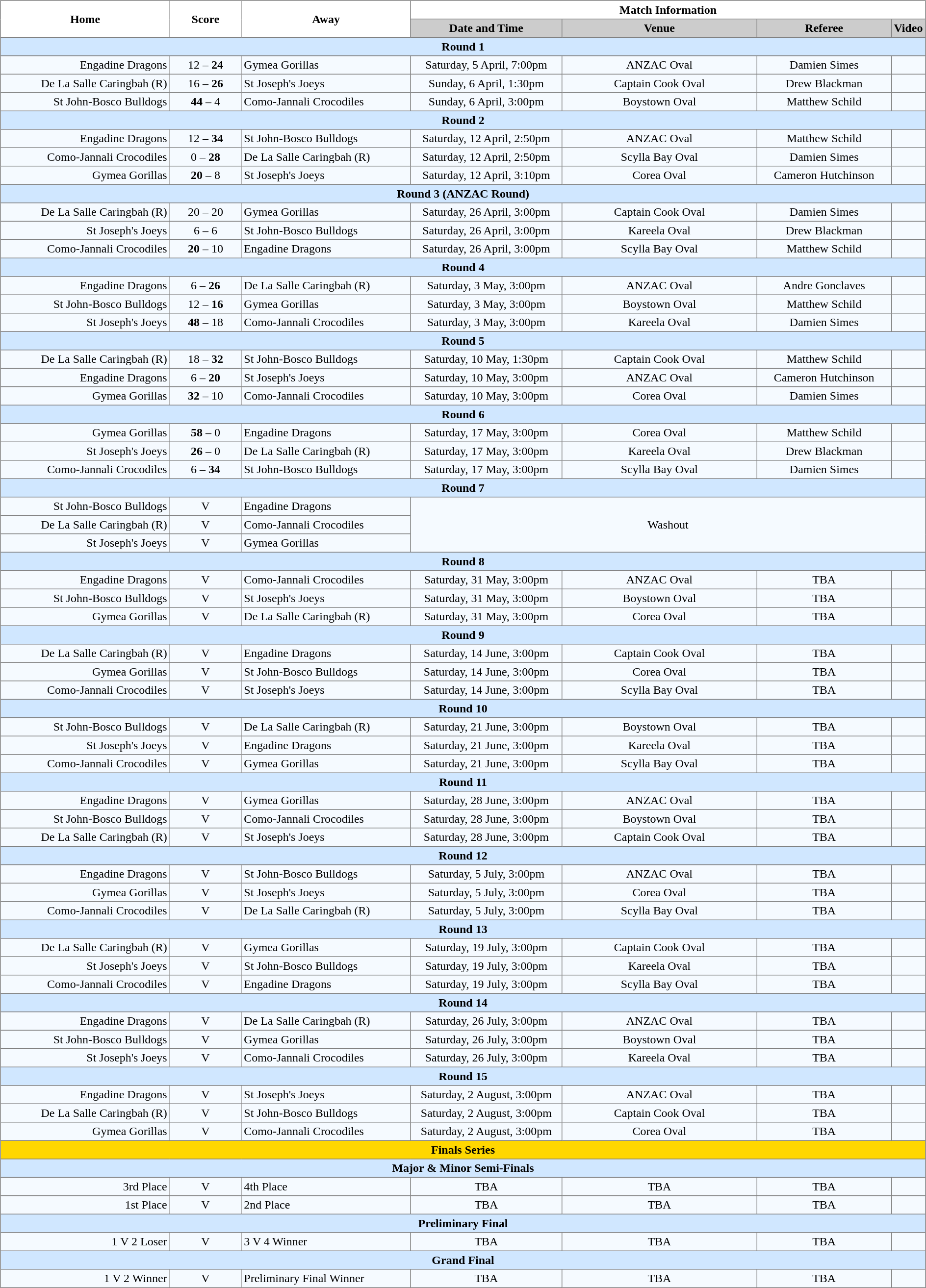<table class="mw-collapsible mw-collapsed" width="100%">
<tr>
<td valign="left" width="25%"><br><table border="1" cellpadding="3" cellspacing="0" width="100%" style="border-collapse:collapse;  text-align:center;">
<tr>
<th rowspan="2" width="19%">Home</th>
<th rowspan="2" width="8%">Score</th>
<th rowspan="2" width="19%">Away</th>
<th colspan="4">Match Information</th>
</tr>
<tr bgcolor="#CCCCCC">
<th width="17%">Date and Time</th>
<th width="22%">Venue</th>
<th width="50%">Referee</th>
<th>Video</th>
</tr>
<tr style="background:#d0e7ff;">
<td colspan="7"><strong>Round 1</strong></td>
</tr>
<tr style="text-align:center; background:#f5faff;">
<td align="right">Engadine Dragons </td>
<td>12 – <strong>24</strong></td>
<td align="left"> Gymea Gorillas</td>
<td>Saturday, 5 April, 7:00pm</td>
<td>ANZAC Oval</td>
<td>Damien Simes</td>
<td></td>
</tr>
<tr style="text-align:center; background:#f5faff;">
<td align="right">De La Salle Caringbah (R) </td>
<td>16 – <strong>26</strong></td>
<td align="left"> St Joseph's Joeys</td>
<td>Sunday, 6 April, 1:30pm</td>
<td>Captain Cook Oval</td>
<td>Drew Blackman</td>
<td></td>
</tr>
<tr style="text-align:center; background:#f5faff;">
<td align="right">St John-Bosco Bulldogs </td>
<td><strong>44</strong> – 4</td>
<td align="left"> Como-Jannali Crocodiles</td>
<td>Sunday, 6 April, 3:00pm</td>
<td>Boystown Oval</td>
<td>Matthew Schild</td>
<td></td>
</tr>
<tr style="background:#d0e7ff;">
<td colspan="7"><strong>Round 2</strong></td>
</tr>
<tr style="text-align:center; background:#f5faff;">
<td align="right">Engadine Dragons </td>
<td>12 – <strong>34</strong></td>
<td align="left"> St John-Bosco Bulldogs</td>
<td>Saturday, 12 April, 2:50pm</td>
<td>ANZAC Oval</td>
<td>Matthew Schild</td>
<td></td>
</tr>
<tr style="text-align:center; background:#f5faff;">
<td align="right">Como-Jannali Crocodiles </td>
<td>0 – <strong>28</strong></td>
<td align="left"> De La Salle Caringbah (R)</td>
<td>Saturday, 12 April, 2:50pm</td>
<td>Scylla Bay Oval</td>
<td>Damien Simes</td>
<td></td>
</tr>
<tr style="text-align:center; background:#f5faff;">
<td align="right">Gymea Gorillas </td>
<td><strong>20</strong> – 8</td>
<td align="left"> St Joseph's Joeys</td>
<td>Saturday, 12 April, 3:10pm</td>
<td>Corea Oval</td>
<td>Cameron Hutchinson</td>
<td></td>
</tr>
<tr style="background:#d0e7ff;">
<td colspan="7"><strong>Round 3 (ANZAC Round)</strong></td>
</tr>
<tr style="text-align:center; background:#f5faff;">
<td align="right">De La Salle Caringbah (R) </td>
<td>20 – 20</td>
<td align="left"> Gymea Gorillas</td>
<td>Saturday, 26 April, 3:00pm</td>
<td>Captain Cook Oval</td>
<td>Damien Simes</td>
<td></td>
</tr>
<tr style="text-align:center; background:#f5faff;">
<td align="right">St Joseph's Joeys </td>
<td>6 – 6</td>
<td align="left"> St John-Bosco Bulldogs</td>
<td>Saturday, 26 April, 3:00pm</td>
<td>Kareela Oval</td>
<td>Drew Blackman</td>
<td></td>
</tr>
<tr style="text-align:center; background:#f5faff;">
<td align="right">Como-Jannali Crocodiles </td>
<td><strong>20</strong> – 10</td>
<td align="left"> Engadine Dragons</td>
<td>Saturday, 26 April, 3:00pm</td>
<td>Scylla Bay Oval</td>
<td>Matthew Schild</td>
<td></td>
</tr>
<tr style="background:#d0e7ff;">
<td colspan="7"><strong>Round 4</strong></td>
</tr>
<tr style="text-align:center; background:#f5faff;">
<td align="right">Engadine Dragons </td>
<td>6 – <strong>26</strong></td>
<td align="left"> De La Salle Caringbah (R)</td>
<td>Saturday, 3 May, 3:00pm</td>
<td>ANZAC Oval</td>
<td>Andre Gonclaves</td>
<td></td>
</tr>
<tr style="text-align:center; background:#f5faff;">
<td align="right">St John-Bosco Bulldogs </td>
<td>12 – <strong>16</strong></td>
<td align="left"> Gymea Gorillas</td>
<td>Saturday, 3 May, 3:00pm</td>
<td>Boystown Oval</td>
<td>Matthew Schild</td>
<td></td>
</tr>
<tr style="text-align:center; background:#f5faff;">
<td align="right">St Joseph's Joeys </td>
<td><strong>48</strong> – 18</td>
<td align="left"> Como-Jannali Crocodiles</td>
<td>Saturday, 3 May, 3:00pm</td>
<td>Kareela Oval</td>
<td>Damien Simes</td>
<td></td>
</tr>
<tr style="background:#d0e7ff;">
<td colspan="7"><strong>Round 5</strong></td>
</tr>
<tr style="text-align:center; background:#f5faff;">
<td align="right">De La Salle Caringbah (R) </td>
<td>18 – <strong>32</strong></td>
<td align="left"> St John-Bosco Bulldogs</td>
<td>Saturday, 10 May, 1:30pm</td>
<td>Captain Cook Oval</td>
<td>Matthew Schild</td>
<td></td>
</tr>
<tr style="text-align:center; background:#f5faff;">
<td align="right">Engadine Dragons </td>
<td>6 – <strong>20</strong></td>
<td align="left"> St Joseph's Joeys</td>
<td>Saturday, 10 May, 3:00pm</td>
<td>ANZAC Oval</td>
<td>Cameron Hutchinson</td>
<td></td>
</tr>
<tr style="text-align:center; background:#f5faff;">
<td align="right">Gymea Gorillas </td>
<td><strong>32</strong> – 10</td>
<td align="left"> Como-Jannali Crocodiles</td>
<td>Saturday, 10 May, 3:00pm</td>
<td>Corea Oval</td>
<td>Damien Simes</td>
<td></td>
</tr>
<tr style="background:#d0e7ff;">
<td colspan="7"><strong>Round 6</strong></td>
</tr>
<tr style="text-align:center; background:#f5faff;">
<td align="right">Gymea Gorillas </td>
<td><strong>58</strong> – 0</td>
<td align="left"> Engadine Dragons</td>
<td>Saturday, 17 May, 3:00pm</td>
<td>Corea Oval</td>
<td>Matthew Schild</td>
<td></td>
</tr>
<tr style="text-align:center; background:#f5faff;">
<td align="right">St Joseph's Joeys </td>
<td><strong>26</strong> – 0</td>
<td align="left"> De La Salle Caringbah (R)</td>
<td>Saturday, 17 May, 3:00pm</td>
<td>Kareela Oval</td>
<td>Drew Blackman</td>
<td></td>
</tr>
<tr style="text-align:center; background:#f5faff;">
<td align="right">Como-Jannali Crocodiles </td>
<td>6 – <strong>34</strong></td>
<td align="left"> St John-Bosco Bulldogs</td>
<td>Saturday, 17 May, 3:00pm</td>
<td>Scylla Bay Oval</td>
<td>Damien Simes</td>
<td></td>
</tr>
<tr style="background:#d0e7ff;">
<td colspan="7"><strong>Round 7</strong></td>
</tr>
<tr style="text-align:center; background:#f5faff;">
<td align="right">St John-Bosco Bulldogs </td>
<td>V</td>
<td align="left"> Engadine Dragons</td>
<td colspan="4" rowspan="3">Washout</td>
</tr>
<tr style="text-align:center; background:#f5faff;">
<td align="right">De La Salle Caringbah (R) </td>
<td>V</td>
<td align="left"> Como-Jannali Crocodiles</td>
</tr>
<tr style="text-align:center; background:#f5faff;">
<td align="right">St Joseph's Joeys </td>
<td>V</td>
<td align="left"> Gymea Gorillas</td>
</tr>
<tr style="background:#d0e7ff;">
<td colspan="7"><strong>Round 8</strong></td>
</tr>
<tr style="text-align:center; background:#f5faff;">
<td align="right">Engadine Dragons </td>
<td>V</td>
<td align="left"> Como-Jannali Crocodiles</td>
<td>Saturday, 31 May, 3:00pm</td>
<td>ANZAC Oval</td>
<td>TBA</td>
<td></td>
</tr>
<tr style="text-align:center; background:#f5faff;">
<td align="right">St John-Bosco Bulldogs </td>
<td>V</td>
<td align="left"> St Joseph's Joeys</td>
<td>Saturday, 31 May, 3:00pm</td>
<td>Boystown Oval</td>
<td>TBA</td>
<td></td>
</tr>
<tr style="text-align:center; background:#f5faff;">
<td align="right">Gymea Gorillas </td>
<td>V</td>
<td align="left"> De La Salle Caringbah (R)</td>
<td>Saturday, 31 May, 3:00pm</td>
<td>Corea Oval</td>
<td>TBA</td>
<td></td>
</tr>
<tr style="background:#d0e7ff;">
<td colspan="7"><strong>Round 9</strong></td>
</tr>
<tr style="text-align:center; background:#f5faff;">
<td align="right">De La Salle Caringbah (R) </td>
<td>V</td>
<td align="left"> Engadine Dragons</td>
<td>Saturday, 14 June, 3:00pm</td>
<td>Captain Cook Oval</td>
<td>TBA</td>
<td></td>
</tr>
<tr style="text-align:center; background:#f5faff;">
<td align="right">Gymea Gorillas </td>
<td>V</td>
<td align="left"> St John-Bosco Bulldogs</td>
<td>Saturday, 14 June, 3:00pm</td>
<td>Corea Oval</td>
<td>TBA</td>
<td></td>
</tr>
<tr style="text-align:center; background:#f5faff;">
<td align="right">Como-Jannali Crocodiles </td>
<td>V</td>
<td align="left"> St Joseph's Joeys</td>
<td>Saturday, 14 June, 3:00pm</td>
<td>Scylla Bay Oval</td>
<td>TBA</td>
<td></td>
</tr>
<tr style="background:#d0e7ff;">
<td colspan="7"><strong>Round 10</strong></td>
</tr>
<tr style="text-align:center; background:#f5faff;">
<td align="right">St John-Bosco Bulldogs </td>
<td>V</td>
<td align="left"> De La Salle Caringbah (R)</td>
<td>Saturday, 21 June, 3:00pm</td>
<td>Boystown Oval</td>
<td>TBA</td>
<td></td>
</tr>
<tr style="text-align:center; background:#f5faff;">
<td align="right">St Joseph's Joeys </td>
<td>V</td>
<td align="left"> Engadine Dragons</td>
<td>Saturday, 21 June, 3:00pm</td>
<td>Kareela Oval</td>
<td>TBA</td>
<td></td>
</tr>
<tr style="text-align:center; background:#f5faff;">
<td align="right">Como-Jannali Crocodiles </td>
<td>V</td>
<td align="left"> Gymea Gorillas</td>
<td>Saturday, 21 June, 3:00pm</td>
<td>Scylla Bay Oval</td>
<td>TBA</td>
<td></td>
</tr>
<tr style="background:#d0e7ff;">
<td colspan="7"><strong>Round 11</strong></td>
</tr>
<tr style="text-align:center; background:#f5faff;">
<td align="right">Engadine Dragons </td>
<td>V</td>
<td align="left"> Gymea Gorillas</td>
<td>Saturday, 28 June, 3:00pm</td>
<td>ANZAC Oval</td>
<td>TBA</td>
<td></td>
</tr>
<tr style="text-align:center; background:#f5faff;">
<td align="right">St John-Bosco Bulldogs </td>
<td>V</td>
<td align="left"> Como-Jannali Crocodiles</td>
<td>Saturday, 28 June, 3:00pm</td>
<td>Boystown Oval</td>
<td>TBA</td>
<td></td>
</tr>
<tr style="text-align:center; background:#f5faff;">
<td align="right">De La Salle Caringbah (R) </td>
<td>V</td>
<td align="left"> St Joseph's Joeys</td>
<td>Saturday, 28 June, 3:00pm</td>
<td>Captain Cook Oval</td>
<td>TBA</td>
<td></td>
</tr>
<tr style="background:#d0e7ff;">
<td colspan="7"><strong>Round 12</strong></td>
</tr>
<tr style="text-align:center; background:#f5faff;">
<td align="right">Engadine Dragons </td>
<td>V</td>
<td align="left"> St John-Bosco Bulldogs</td>
<td>Saturday, 5 July, 3:00pm</td>
<td>ANZAC Oval</td>
<td>TBA</td>
<td></td>
</tr>
<tr style="text-align:center; background:#f5faff;">
<td align="right">Gymea Gorillas </td>
<td>V</td>
<td align="left"> St Joseph's Joeys</td>
<td>Saturday, 5 July, 3:00pm</td>
<td>Corea Oval</td>
<td>TBA</td>
<td></td>
</tr>
<tr style="text-align:center; background:#f5faff;">
<td align="right">Como-Jannali Crocodiles </td>
<td>V</td>
<td align="left"> De La Salle Caringbah (R)</td>
<td>Saturday, 5 July, 3:00pm</td>
<td>Scylla Bay Oval</td>
<td>TBA</td>
<td></td>
</tr>
<tr style="background:#d0e7ff;">
<td colspan="7"><strong>Round 13</strong></td>
</tr>
<tr style="text-align:center; background:#f5faff;">
<td align="right">De La Salle Caringbah (R) </td>
<td>V</td>
<td align="left"> Gymea Gorillas</td>
<td>Saturday, 19 July, 3:00pm</td>
<td>Captain Cook Oval</td>
<td>TBA</td>
<td></td>
</tr>
<tr style="text-align:center; background:#f5faff;">
<td align="right">St Joseph's Joeys </td>
<td>V</td>
<td align="left"> St John-Bosco Bulldogs</td>
<td>Saturday, 19 July, 3:00pm</td>
<td>Kareela Oval</td>
<td>TBA</td>
<td></td>
</tr>
<tr style="text-align:center; background:#f5faff;">
<td align="right">Como-Jannali Crocodiles </td>
<td>V</td>
<td align="left"> Engadine Dragons</td>
<td>Saturday, 19 July, 3:00pm</td>
<td>Scylla Bay Oval</td>
<td>TBA</td>
<td></td>
</tr>
<tr style="background:#d0e7ff;">
<td colspan="7"><strong>Round 14</strong></td>
</tr>
<tr style="text-align:center; background:#f5faff;">
<td align="right">Engadine Dragons </td>
<td>V</td>
<td align="left"> De La Salle Caringbah (R)</td>
<td>Saturday, 26 July, 3:00pm</td>
<td>ANZAC Oval</td>
<td>TBA</td>
<td></td>
</tr>
<tr style="text-align:center; background:#f5faff;">
<td align="right">St John-Bosco Bulldogs </td>
<td>V</td>
<td align="left"> Gymea Gorillas</td>
<td>Saturday, 26 July, 3:00pm</td>
<td>Boystown Oval</td>
<td>TBA</td>
<td></td>
</tr>
<tr style="text-align:center; background:#f5faff;">
<td align="right">St Joseph's Joeys </td>
<td>V</td>
<td align="left"> Como-Jannali Crocodiles</td>
<td>Saturday, 26 July, 3:00pm</td>
<td>Kareela Oval</td>
<td>TBA</td>
<td></td>
</tr>
<tr style="background:#d0e7ff;">
<td colspan="7"><strong>Round 15</strong></td>
</tr>
<tr style="text-align:center; background:#f5faff;">
<td align="right">Engadine Dragons </td>
<td>V</td>
<td align="left"> St Joseph's Joeys</td>
<td>Saturday, 2 August, 3:00pm</td>
<td>ANZAC Oval</td>
<td>TBA</td>
<td></td>
</tr>
<tr style="text-align:center; background:#f5faff;">
<td align="right">De La Salle Caringbah (R) </td>
<td>V</td>
<td align="left"> St John-Bosco Bulldogs</td>
<td>Saturday, 2 August, 3:00pm</td>
<td>Captain Cook Oval</td>
<td>TBA</td>
<td></td>
</tr>
<tr style="text-align:center; background:#f5faff;">
<td align="right">Gymea Gorillas </td>
<td>V</td>
<td align="left"> Como-Jannali Crocodiles</td>
<td>Saturday, 2 August, 3:00pm</td>
<td>Corea Oval</td>
<td>TBA</td>
<td></td>
</tr>
<tr style="background:#ffd700;">
<td colspan="7"><strong>Finals Series</strong></td>
</tr>
<tr style="background:#d0e7ff;">
<td colspan="7"><strong>Major & Minor Semi-Finals</strong></td>
</tr>
<tr style="text-align:center; background:#f5faff;">
<td align="right">3rd Place</td>
<td>V</td>
<td align="left">4th Place</td>
<td>TBA</td>
<td>TBA</td>
<td>TBA</td>
<td></td>
</tr>
<tr style="text-align:center; background:#f5faff;">
<td align="right">1st Place</td>
<td>V</td>
<td align="left">2nd Place</td>
<td>TBA</td>
<td>TBA</td>
<td>TBA</td>
<td></td>
</tr>
<tr style="background:#d0e7ff;">
<td colspan="7"><strong>Preliminary Final</strong></td>
</tr>
<tr style="text-align:center; background:#f5faff;">
<td align="right">1 V 2 Loser</td>
<td>V</td>
<td align="left">3 V 4 Winner</td>
<td>TBA</td>
<td>TBA</td>
<td>TBA</td>
<td></td>
</tr>
<tr style="background:#d0e7ff;">
<td colspan="7"><strong>Grand Final</strong></td>
</tr>
<tr style="text-align:center; background:#f5faff;">
<td align="right">1 V 2 Winner</td>
<td>V</td>
<td align="left">Preliminary Final Winner</td>
<td>TBA</td>
<td>TBA</td>
<td>TBA</td>
<td></td>
</tr>
</table>
</td>
</tr>
<tr>
</tr>
</table>
